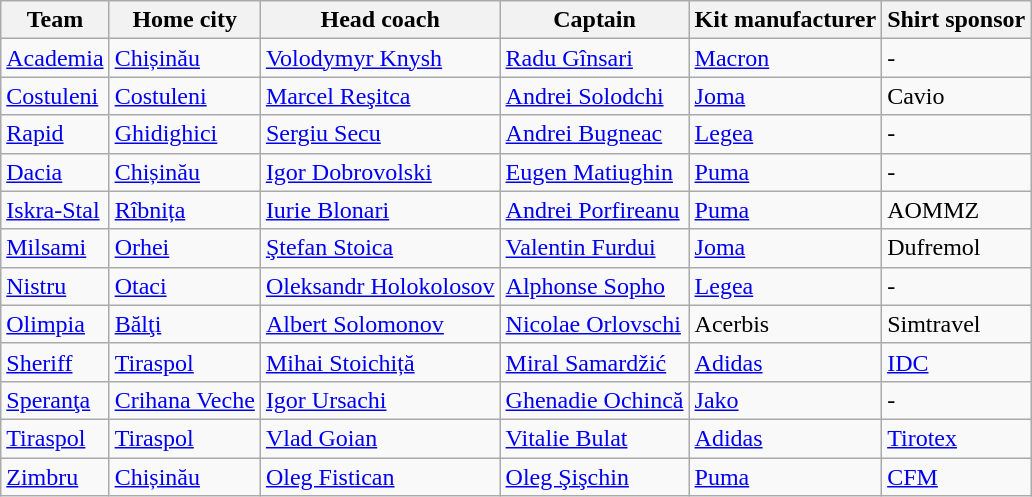<table class="wikitable sortable" style="text-align:left;">
<tr>
<th>Team</th>
<th>Home city</th>
<th>Head coach</th>
<th>Captain</th>
<th>Kit manufacturer</th>
<th>Shirt sponsor</th>
</tr>
<tr>
<td><a href='#'>Academia</a></td>
<td><a href='#'>Chișinău</a></td>
<td> <a href='#'>Volodymyr Knysh</a></td>
<td> <a href='#'>Radu Gînsari</a></td>
<td><a href='#'>Macron</a></td>
<td>-</td>
</tr>
<tr>
<td><a href='#'>Costuleni</a></td>
<td><a href='#'>Costuleni</a></td>
<td> <a href='#'>Marcel Reşitca</a></td>
<td> <a href='#'>Andrei Solodchi</a></td>
<td><a href='#'>Joma</a></td>
<td>Cavio</td>
</tr>
<tr>
<td><a href='#'>Rapid</a></td>
<td><a href='#'>Ghidighici</a></td>
<td> <a href='#'>Sergiu Secu</a></td>
<td> <a href='#'>Andrei Bugneac</a></td>
<td><a href='#'>Legea</a></td>
<td>-</td>
</tr>
<tr>
<td><a href='#'>Dacia</a></td>
<td><a href='#'>Chișinău</a></td>
<td> <a href='#'>Igor Dobrovolski</a></td>
<td> <a href='#'>Eugen Matiughin</a></td>
<td><a href='#'>Puma</a></td>
<td>-</td>
</tr>
<tr>
<td><a href='#'>Iskra-Stal</a></td>
<td><a href='#'>Rîbnița</a></td>
<td> <a href='#'>Iurie Blonari</a></td>
<td> <a href='#'>Andrei Porfireanu</a></td>
<td><a href='#'>Puma</a></td>
<td>AOMMZ</td>
</tr>
<tr>
<td><a href='#'>Milsami</a></td>
<td><a href='#'>Orhei</a></td>
<td> <a href='#'>Ştefan Stoica</a></td>
<td> <a href='#'>Valentin Furdui</a></td>
<td><a href='#'>Joma</a></td>
<td>Dufremol</td>
</tr>
<tr>
<td><a href='#'>Nistru</a></td>
<td><a href='#'>Otaci</a></td>
<td> <a href='#'>Oleksandr Holokolosov</a></td>
<td> <a href='#'>Alphonse Sopho</a></td>
<td><a href='#'>Legea</a></td>
<td>-</td>
</tr>
<tr>
<td><a href='#'>Olimpia</a></td>
<td><a href='#'>Bălţi</a></td>
<td> <a href='#'>Albert Solomonov</a></td>
<td> <a href='#'>Nicolae Orlovschi</a></td>
<td>Acerbis</td>
<td>Simtravel</td>
</tr>
<tr>
<td><a href='#'>Sheriff</a></td>
<td><a href='#'>Tiraspol</a></td>
<td> <a href='#'>Mihai Stoichiță</a></td>
<td> <a href='#'>Miral Samardžić</a></td>
<td><a href='#'>Adidas</a></td>
<td><a href='#'>IDC</a></td>
</tr>
<tr>
<td><a href='#'>Speranţa</a></td>
<td><a href='#'>Crihana Veche</a></td>
<td> <a href='#'>Igor Ursachi</a></td>
<td> <a href='#'>Ghenadie Ochincă</a></td>
<td><a href='#'>Jako</a></td>
<td>-</td>
</tr>
<tr>
<td><a href='#'>Tiraspol</a></td>
<td><a href='#'>Tiraspol</a></td>
<td> <a href='#'>Vlad Goian</a></td>
<td> <a href='#'>Vitalie Bulat</a></td>
<td><a href='#'>Adidas</a></td>
<td><a href='#'>Tirotex</a></td>
</tr>
<tr>
<td><a href='#'>Zimbru</a></td>
<td><a href='#'>Chișinău</a></td>
<td> <a href='#'>Oleg Fistican</a></td>
<td> <a href='#'>Oleg Şişchin</a></td>
<td><a href='#'>Puma</a></td>
<td><a href='#'>CFM</a></td>
</tr>
</table>
